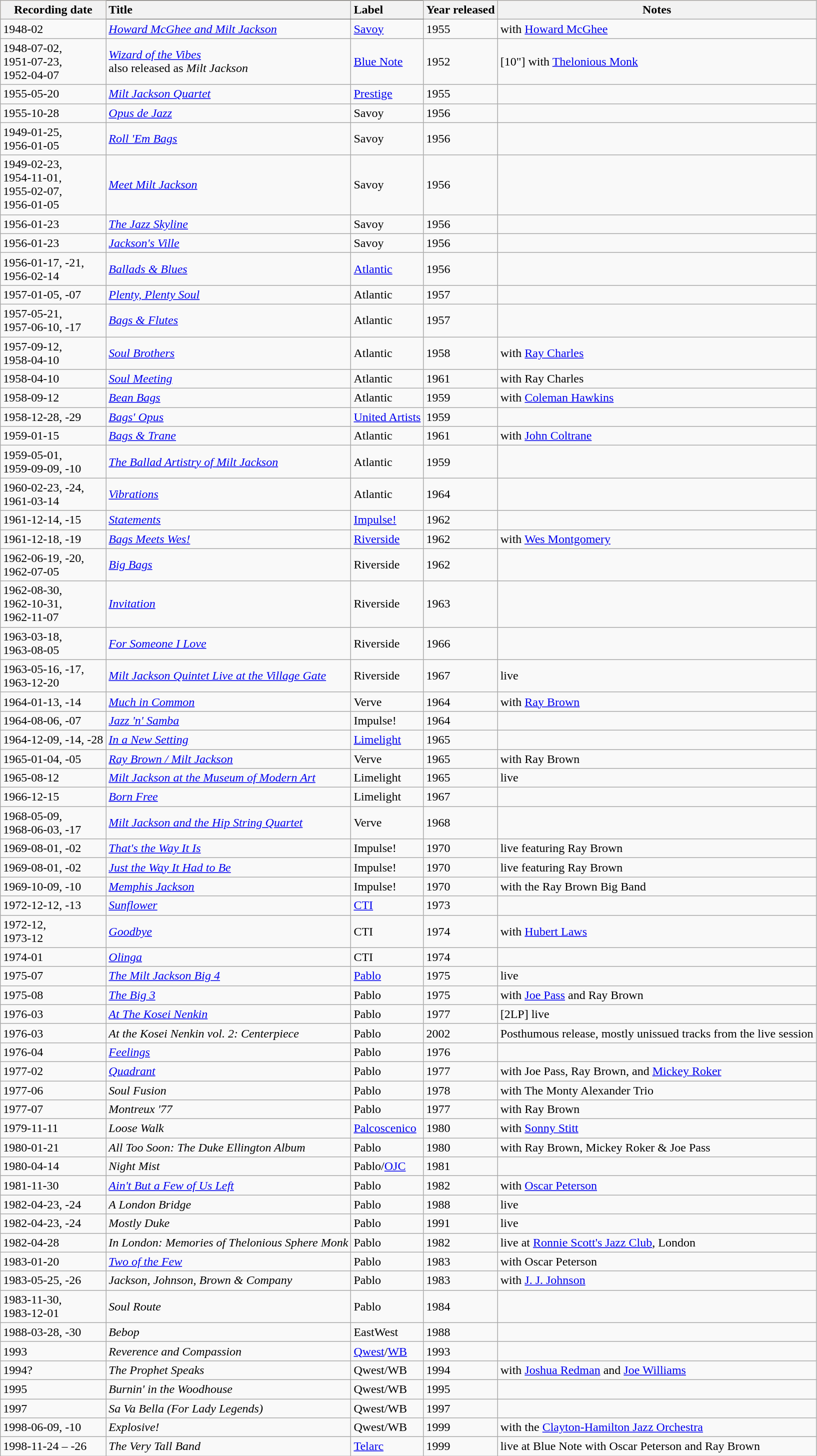<table class="wikitable sortable">
<tr style="background:#ffdead;">
<th>Recording date</th>
<th style="text-align:left; border-bottom:1px solid gray; border-top:1px solid gray;">Title</th>
<th style="text-align:left; border-bottom:1px solid gray; border-top:1px solid gray;">Label</th>
<th>Year released</th>
<th>Notes</th>
</tr>
<tr>
<td>1948-02</td>
<td><em><a href='#'>Howard McGhee and Milt Jackson</a></em></td>
<td><a href='#'>Savoy</a></td>
<td>1955</td>
<td>with <a href='#'>Howard McGhee</a></td>
</tr>
<tr>
<td>1948-07-02, <br>1951-07-23, <br>1952-04-07</td>
<td><em><a href='#'>Wizard of the Vibes</a></em> <br>also released as <em>Milt Jackson</em></td>
<td><a href='#'>Blue Note</a></td>
<td>1952</td>
<td>[10"] with <a href='#'>Thelonious Monk</a></td>
</tr>
<tr>
<td>1955-05-20</td>
<td><em><a href='#'>Milt Jackson Quartet</a></em></td>
<td><a href='#'>Prestige</a></td>
<td>1955</td>
<td></td>
</tr>
<tr>
<td>1955-10-28</td>
<td><em><a href='#'>Opus de Jazz</a></em></td>
<td>Savoy</td>
<td>1956</td>
<td></td>
</tr>
<tr>
<td>1949-01-25, <br>1956-01-05</td>
<td><em><a href='#'>Roll 'Em Bags</a></em></td>
<td>Savoy</td>
<td>1956</td>
<td></td>
</tr>
<tr>
<td>1949-02-23, <br>1954-11-01, <br>1955-02-07, <br>1956-01-05</td>
<td><em><a href='#'>Meet Milt Jackson</a></em></td>
<td>Savoy</td>
<td>1956</td>
<td></td>
</tr>
<tr>
<td>1956-01-23</td>
<td><em><a href='#'>The Jazz Skyline</a></em></td>
<td>Savoy</td>
<td>1956</td>
<td></td>
</tr>
<tr>
<td>1956-01-23</td>
<td><em><a href='#'>Jackson's Ville</a></em></td>
<td>Savoy</td>
<td>1956</td>
<td></td>
</tr>
<tr>
<td>1956-01-17, -21, <br>1956-02-14</td>
<td><em><a href='#'>Ballads & Blues</a></em></td>
<td><a href='#'>Atlantic</a></td>
<td>1956</td>
<td></td>
</tr>
<tr>
<td>1957-01-05, -07</td>
<td><em><a href='#'>Plenty, Plenty Soul</a></em></td>
<td>Atlantic</td>
<td>1957</td>
<td></td>
</tr>
<tr>
<td>1957-05-21, <br>1957-06-10, -17</td>
<td><em><a href='#'>Bags & Flutes</a></em></td>
<td>Atlantic</td>
<td>1957</td>
<td></td>
</tr>
<tr>
<td>1957-09-12, <br>1958-04-10</td>
<td><em><a href='#'>Soul Brothers</a></em></td>
<td>Atlantic</td>
<td>1958</td>
<td>with <a href='#'>Ray Charles</a></td>
</tr>
<tr>
<td>1958-04-10</td>
<td><em><a href='#'>Soul Meeting</a></em></td>
<td>Atlantic</td>
<td>1961</td>
<td>with Ray Charles</td>
</tr>
<tr>
<td>1958-09-12</td>
<td><em><a href='#'>Bean Bags</a></em></td>
<td>Atlantic</td>
<td>1959</td>
<td>with <a href='#'>Coleman Hawkins</a></td>
</tr>
<tr>
<td>1958-12-28, -29</td>
<td><em><a href='#'>Bags' Opus</a></em></td>
<td><a href='#'>United Artists</a></td>
<td>1959</td>
<td></td>
</tr>
<tr>
<td>1959-01-15</td>
<td><em><a href='#'>Bags & Trane</a></em></td>
<td>Atlantic</td>
<td>1961</td>
<td>with <a href='#'>John Coltrane</a></td>
</tr>
<tr>
<td>1959-05-01, <br>1959-09-09, -10</td>
<td><em><a href='#'>The Ballad Artistry of Milt Jackson</a></em></td>
<td>Atlantic</td>
<td>1959</td>
<td></td>
</tr>
<tr>
<td>1960-02-23, -24, <br>1961-03-14</td>
<td><em><a href='#'>Vibrations</a></em></td>
<td>Atlantic</td>
<td>1964</td>
<td></td>
</tr>
<tr>
<td>1961-12-14, -15</td>
<td><em><a href='#'>Statements</a></em></td>
<td><a href='#'>Impulse!</a></td>
<td>1962</td>
<td></td>
</tr>
<tr>
<td>1961-12-18, -19</td>
<td><em><a href='#'>Bags Meets Wes!</a></em></td>
<td><a href='#'>Riverside</a></td>
<td>1962</td>
<td>with <a href='#'>Wes Montgomery</a></td>
</tr>
<tr>
<td>1962-06-19, -20, <br>1962-07-05</td>
<td><em><a href='#'>Big Bags</a></em></td>
<td>Riverside</td>
<td>1962</td>
<td></td>
</tr>
<tr>
<td>1962-08-30, <br>1962-10-31, <br>1962-11-07</td>
<td><em><a href='#'>Invitation</a></em></td>
<td>Riverside</td>
<td>1963</td>
<td></td>
</tr>
<tr>
<td>1963-03-18, <br>1963-08-05</td>
<td><em><a href='#'>For Someone I Love</a></em></td>
<td>Riverside</td>
<td>1966</td>
<td></td>
</tr>
<tr>
<td>1963-05-16, -17, <br>1963-12-20</td>
<td><em><a href='#'>Milt Jackson Quintet Live at the Village Gate</a></em></td>
<td>Riverside</td>
<td>1967</td>
<td>live</td>
</tr>
<tr>
<td>1964-01-13, -14</td>
<td><em><a href='#'>Much in Common</a></em></td>
<td>Verve</td>
<td>1964</td>
<td>with <a href='#'>Ray Brown</a></td>
</tr>
<tr>
<td>1964-08-06, -07</td>
<td><em><a href='#'>Jazz 'n' Samba</a></em></td>
<td>Impulse!</td>
<td>1964</td>
<td></td>
</tr>
<tr>
<td>1964-12-09, -14, -28</td>
<td><em><a href='#'>In a New Setting</a></em></td>
<td><a href='#'>Limelight</a></td>
<td>1965</td>
<td></td>
</tr>
<tr>
<td>1965-01-04, -05</td>
<td><em><a href='#'>Ray Brown / Milt Jackson</a></em></td>
<td>Verve</td>
<td>1965</td>
<td>with Ray Brown</td>
</tr>
<tr>
<td>1965-08-12</td>
<td><em><a href='#'>Milt Jackson at the Museum of Modern Art</a></em></td>
<td>Limelight</td>
<td>1965</td>
<td>live</td>
</tr>
<tr>
<td>1966-12-15</td>
<td><em><a href='#'>Born Free</a></em></td>
<td>Limelight</td>
<td>1967</td>
<td></td>
</tr>
<tr>
<td>1968-05-09, <br>1968-06-03, -17</td>
<td><em><a href='#'>Milt Jackson and the Hip String Quartet</a></em></td>
<td>Verve</td>
<td>1968</td>
<td></td>
</tr>
<tr>
<td>1969-08-01, -02</td>
<td><em><a href='#'>That's the Way It Is</a></em></td>
<td>Impulse!</td>
<td>1970</td>
<td>live featuring Ray Brown</td>
</tr>
<tr>
<td>1969-08-01, -02</td>
<td><em><a href='#'>Just the Way It Had to Be</a></em></td>
<td>Impulse!</td>
<td>1970</td>
<td>live featuring Ray Brown</td>
</tr>
<tr>
<td>1969-10-09, -10</td>
<td><em><a href='#'>Memphis Jackson</a></em></td>
<td>Impulse!</td>
<td>1970</td>
<td>with the Ray Brown Big Band</td>
</tr>
<tr>
<td>1972-12-12, -13</td>
<td><em><a href='#'>Sunflower</a></em></td>
<td><a href='#'>CTI</a></td>
<td>1973</td>
<td></td>
</tr>
<tr>
<td>1972-12, <br>1973-12</td>
<td><em><a href='#'>Goodbye</a></em></td>
<td>CTI</td>
<td>1974</td>
<td>with <a href='#'>Hubert Laws</a></td>
</tr>
<tr>
<td>1974-01</td>
<td><em><a href='#'>Olinga</a></em></td>
<td>CTI</td>
<td>1974</td>
<td></td>
</tr>
<tr>
<td>1975-07</td>
<td><em><a href='#'>The Milt Jackson Big 4</a></em></td>
<td><a href='#'>Pablo</a></td>
<td>1975</td>
<td>live</td>
</tr>
<tr>
<td>1975-08</td>
<td><em><a href='#'>The Big 3</a></em></td>
<td>Pablo</td>
<td>1975</td>
<td>with <a href='#'>Joe Pass</a> and Ray Brown</td>
</tr>
<tr>
<td>1976-03</td>
<td><em><a href='#'>At The Kosei Nenkin</a></em></td>
<td>Pablo</td>
<td>1977</td>
<td>[2LP] live</td>
</tr>
<tr>
<td>1976-03</td>
<td><em>At the Kosei Nenkin vol. 2: Centerpiece</em></td>
<td>Pablo</td>
<td>2002</td>
<td>Posthumous release, mostly unissued tracks from the live session</td>
</tr>
<tr>
<td>1976-04</td>
<td><em><a href='#'>Feelings</a></em></td>
<td>Pablo</td>
<td>1976</td>
<td></td>
</tr>
<tr>
<td>1977-02</td>
<td><em><a href='#'>Quadrant</a></em></td>
<td>Pablo</td>
<td>1977</td>
<td>with Joe Pass, Ray Brown, and <a href='#'>Mickey Roker</a></td>
</tr>
<tr>
<td>1977-06</td>
<td><em>Soul Fusion</em></td>
<td>Pablo</td>
<td>1978</td>
<td>with The Monty Alexander Trio</td>
</tr>
<tr>
<td>1977-07</td>
<td><em>Montreux '77</em></td>
<td>Pablo</td>
<td>1977</td>
<td>with Ray Brown</td>
</tr>
<tr>
<td>1979-11-11</td>
<td><em>Loose Walk</em></td>
<td><a href='#'>Palcoscenico</a></td>
<td>1980</td>
<td>with <a href='#'>Sonny Stitt</a></td>
</tr>
<tr>
<td>1980-01-21</td>
<td><em>All Too Soon: The Duke Ellington Album</em></td>
<td>Pablo</td>
<td>1980</td>
<td>with Ray Brown, Mickey Roker & Joe Pass</td>
</tr>
<tr>
<td>1980-04-14</td>
<td><em>Night Mist</em></td>
<td>Pablo/<a href='#'>OJC</a></td>
<td>1981</td>
<td></td>
</tr>
<tr>
<td>1981-11-30</td>
<td><em><a href='#'>Ain't But a Few of Us Left</a></em></td>
<td>Pablo</td>
<td>1982</td>
<td>with <a href='#'>Oscar Peterson</a></td>
</tr>
<tr>
<td>1982-04-23, -24</td>
<td><em>A London Bridge</em></td>
<td>Pablo</td>
<td>1988</td>
<td>live</td>
</tr>
<tr>
<td>1982-04-23, -24</td>
<td><em>Mostly Duke</em></td>
<td>Pablo</td>
<td>1991</td>
<td>live</td>
</tr>
<tr>
<td>1982-04-28</td>
<td><em>In London: Memories of Thelonious Sphere Monk</em></td>
<td>Pablo</td>
<td>1982</td>
<td>live at <a href='#'>Ronnie Scott's Jazz Club</a>, London</td>
</tr>
<tr>
<td>1983-01-20</td>
<td><em><a href='#'>Two of the Few</a></em></td>
<td>Pablo</td>
<td>1983</td>
<td>with Oscar Peterson</td>
</tr>
<tr>
<td>1983-05-25, -26</td>
<td><em>Jackson, Johnson, Brown & Company</em></td>
<td>Pablo</td>
<td>1983</td>
<td>with <a href='#'>J. J. Johnson</a></td>
</tr>
<tr>
<td>1983-11-30, <br>1983-12-01</td>
<td><em>Soul Route</em></td>
<td>Pablo</td>
<td>1984</td>
<td></td>
</tr>
<tr>
<td>1988-03-28, -30</td>
<td><em>Bebop</em></td>
<td>EastWest</td>
<td>1988</td>
<td></td>
</tr>
<tr>
<td>1993</td>
<td><em>Reverence and Compassion</em></td>
<td><a href='#'>Qwest</a>/<a href='#'>WB</a></td>
<td>1993</td>
<td></td>
</tr>
<tr>
<td>1994?</td>
<td><em>The Prophet Speaks</em></td>
<td>Qwest/WB</td>
<td>1994</td>
<td>with <a href='#'>Joshua Redman</a> and <a href='#'>Joe Williams</a></td>
</tr>
<tr>
<td>1995</td>
<td><em>Burnin' in the Woodhouse</em></td>
<td>Qwest/WB</td>
<td>1995</td>
<td></td>
</tr>
<tr>
<td>1997</td>
<td><em>Sa Va Bella (For Lady Legends)</em></td>
<td>Qwest/WB</td>
<td>1997</td>
<td></td>
</tr>
<tr>
<td>1998-06-09, -10</td>
<td><em>Explosive!</em></td>
<td>Qwest/WB</td>
<td>1999</td>
<td>with the <a href='#'>Clayton-Hamilton Jazz Orchestra</a></td>
</tr>
<tr>
<td>1998-11-24 – -26</td>
<td><em>The Very Tall Band</em></td>
<td><a href='#'>Telarc</a></td>
<td>1999</td>
<td>live at Blue Note with Oscar Peterson and Ray Brown</td>
</tr>
</table>
